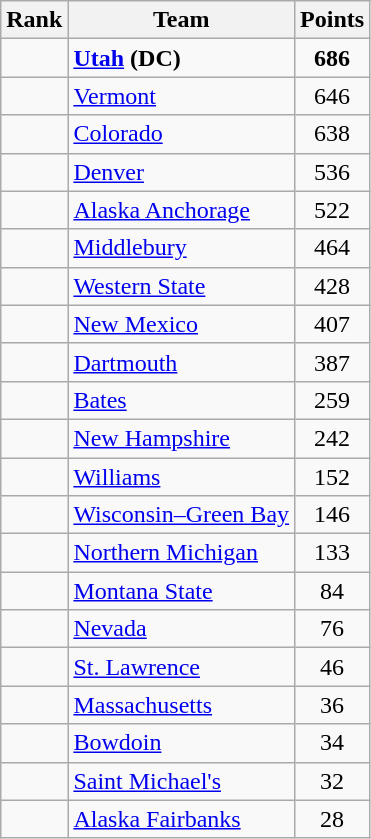<table class="wikitable sortable" style="text-align:center">
<tr>
<th>Rank</th>
<th>Team</th>
<th>Points</th>
</tr>
<tr>
<td></td>
<td align=left><strong><a href='#'>Utah</a></strong> <strong>(DC)</strong></td>
<td><strong>686</strong></td>
</tr>
<tr>
<td></td>
<td align=left><a href='#'>Vermont</a></td>
<td>646</td>
</tr>
<tr>
<td></td>
<td align=left><a href='#'>Colorado</a></td>
<td>638</td>
</tr>
<tr>
<td></td>
<td align=left><a href='#'>Denver</a></td>
<td>536</td>
</tr>
<tr>
<td></td>
<td align=left><a href='#'>Alaska Anchorage</a></td>
<td>522</td>
</tr>
<tr>
<td></td>
<td align=left><a href='#'>Middlebury</a></td>
<td>464</td>
</tr>
<tr>
<td></td>
<td align=left><a href='#'>Western State</a></td>
<td>428</td>
</tr>
<tr>
<td></td>
<td align=left><a href='#'>New Mexico</a></td>
<td>407</td>
</tr>
<tr>
<td></td>
<td align=left><a href='#'>Dartmouth</a></td>
<td>387</td>
</tr>
<tr>
<td></td>
<td align=left><a href='#'>Bates</a></td>
<td>259</td>
</tr>
<tr>
<td></td>
<td align=left><a href='#'>New Hampshire</a></td>
<td>242</td>
</tr>
<tr>
<td></td>
<td align=left><a href='#'>Williams</a></td>
<td>152</td>
</tr>
<tr>
<td></td>
<td align=left><a href='#'>Wisconsin–Green Bay</a></td>
<td>146</td>
</tr>
<tr>
<td></td>
<td align=left><a href='#'>Northern Michigan</a></td>
<td>133</td>
</tr>
<tr>
<td></td>
<td align=left><a href='#'>Montana State</a></td>
<td>84</td>
</tr>
<tr>
<td></td>
<td align=left><a href='#'>Nevada</a></td>
<td>76</td>
</tr>
<tr>
<td></td>
<td align=left><a href='#'>St. Lawrence</a></td>
<td>46</td>
</tr>
<tr>
<td></td>
<td align=left><a href='#'>Massachusetts</a></td>
<td>36</td>
</tr>
<tr>
<td></td>
<td align=left><a href='#'>Bowdoin</a></td>
<td>34</td>
</tr>
<tr>
<td></td>
<td align=left><a href='#'>Saint Michael's</a></td>
<td>32</td>
</tr>
<tr>
<td></td>
<td align=left><a href='#'>Alaska Fairbanks</a></td>
<td>28</td>
</tr>
</table>
